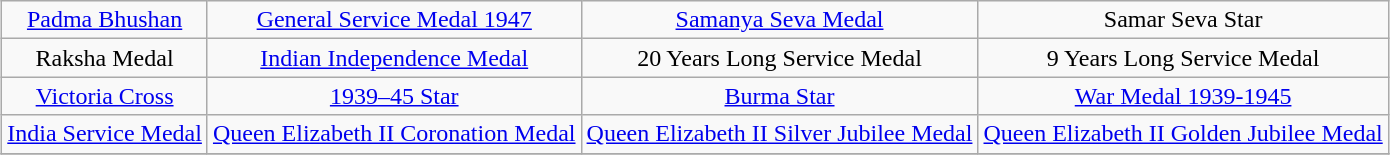<table class="wikitable" style="margin:1em auto; text-align:center;">
<tr>
<td><a href='#'>Padma Bhushan</a></td>
<td><a href='#'>General Service Medal 1947</a></td>
<td><a href='#'>Samanya Seva Medal</a></td>
<td>Samar Seva Star</td>
</tr>
<tr>
<td>Raksha Medal</td>
<td><a href='#'>Indian Independence Medal</a></td>
<td>20 Years Long Service Medal</td>
<td>9 Years Long Service Medal</td>
</tr>
<tr>
<td><a href='#'>Victoria Cross</a></td>
<td><a href='#'>1939–45 Star</a></td>
<td><a href='#'>Burma Star</a></td>
<td><a href='#'>War Medal 1939-1945</a></td>
</tr>
<tr>
<td><a href='#'>India Service Medal</a></td>
<td><a href='#'>Queen Elizabeth II Coronation Medal</a></td>
<td><a href='#'>Queen Elizabeth II Silver Jubilee Medal</a></td>
<td><a href='#'>Queen Elizabeth II Golden Jubilee Medal</a></td>
</tr>
<tr>
</tr>
</table>
